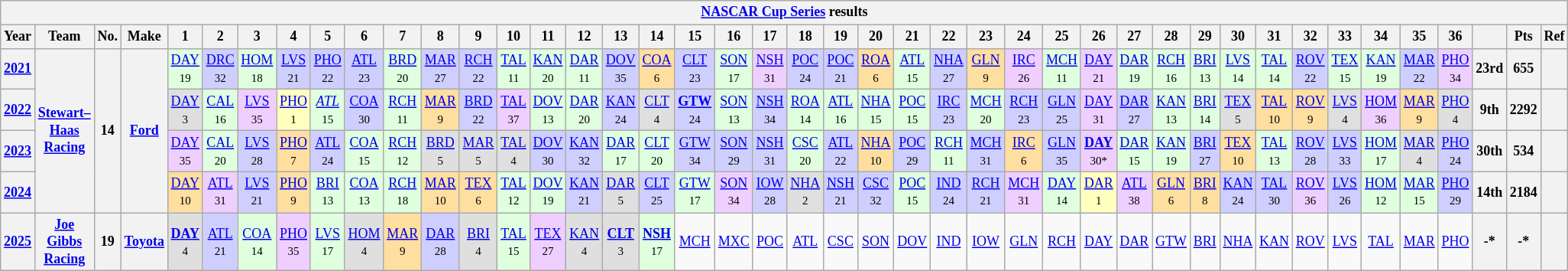<table class="wikitable" style="text-align:center; font-size:75%">
<tr>
<th colspan=43><a href='#'>NASCAR Cup Series</a> results</th>
</tr>
<tr>
<th>Year</th>
<th>Team</th>
<th>No.</th>
<th>Make</th>
<th>1</th>
<th>2</th>
<th>3</th>
<th>4</th>
<th>5</th>
<th>6</th>
<th>7</th>
<th>8</th>
<th>9</th>
<th>10</th>
<th>11</th>
<th>12</th>
<th>13</th>
<th>14</th>
<th>15</th>
<th>16</th>
<th>17</th>
<th>18</th>
<th>19</th>
<th>20</th>
<th>21</th>
<th>22</th>
<th>23</th>
<th>24</th>
<th>25</th>
<th>26</th>
<th>27</th>
<th>28</th>
<th>29</th>
<th>30</th>
<th>31</th>
<th>32</th>
<th>33</th>
<th>34</th>
<th>35</th>
<th>36</th>
<th></th>
<th>Pts</th>
<th>Ref</th>
</tr>
<tr>
<th><a href='#'>2021</a></th>
<th rowspan=4><a href='#'>Stewart–Haas Racing</a></th>
<th rowspan=4>14</th>
<th rowspan=4><a href='#'>Ford</a></th>
<td style="background:#DFFFDF;"><a href='#'>DAY</a><br><small>19</small></td>
<td style="background:#CFCFFF;"><a href='#'>DRC</a><br><small>32</small></td>
<td style="background:#DFFFDF;"><a href='#'>HOM</a><br><small>18</small></td>
<td style="background:#CFCFFF;"><a href='#'>LVS</a><br><small>21</small></td>
<td style="background:#CFCFFF;"><a href='#'>PHO</a><br><small>22</small></td>
<td style="background:#CFCFFF;"><a href='#'>ATL</a><br><small>23</small></td>
<td style="background:#DFFFDF;"><a href='#'>BRD</a><br><small>20</small></td>
<td style="background:#CFCFFF;"><a href='#'>MAR</a><br><small>27</small></td>
<td style="background:#CFCFFF;"><a href='#'>RCH</a><br><small>22</small></td>
<td style="background:#DFFFDF;"><a href='#'>TAL</a><br><small>11</small></td>
<td style="background:#DFFFDF;"><a href='#'>KAN</a><br><small>20</small></td>
<td style="background:#DFFFDF;"><a href='#'>DAR</a><br><small>11</small></td>
<td style="background:#CFCFFF;"><a href='#'>DOV</a><br><small>35</small></td>
<td style="background:#FFDF9F;"><a href='#'>COA</a><br><small>6</small></td>
<td style="background:#CFCFFF;"><a href='#'>CLT</a><br><small>23</small></td>
<td style="background:#DFFFDF;"><a href='#'>SON</a><br><small>17</small></td>
<td style="background:#EFCFFF;"><a href='#'>NSH</a><br><small>31</small></td>
<td style="background:#CFCFFF;"><a href='#'>POC</a><br><small>24</small></td>
<td style="background:#CFCFFF;"><a href='#'>POC</a><br><small>21</small></td>
<td style="background:#FFDF9F;"><a href='#'>ROA</a><br><small>6</small></td>
<td style="background:#DFFFDF;"><a href='#'>ATL</a><br><small>15</small></td>
<td style="background:#CFCFFF;"><a href='#'>NHA</a><br><small>27</small></td>
<td style="background:#FFDF9F;"><a href='#'>GLN</a><br><small>9</small></td>
<td style="background:#EFCFFF;"><a href='#'>IRC</a><br><small>26</small></td>
<td style="background:#DFFFDF;"><a href='#'>MCH</a><br><small>11</small></td>
<td style="background:#EFCFFF;"><a href='#'>DAY</a><br><small>21</small></td>
<td style="background:#DFFFDF;"><a href='#'>DAR</a><br><small>19</small></td>
<td style="background:#DFFFDF;"><a href='#'>RCH</a><br><small>16</small></td>
<td style="background:#DFFFDF;"><a href='#'>BRI</a><br><small>13</small></td>
<td style="background:#DFFFDF;"><a href='#'>LVS</a><br><small>14</small></td>
<td style="background:#DFFFDF;"><a href='#'>TAL</a><br><small>14</small></td>
<td style="background:#CFCFFF;"><a href='#'>ROV</a><br><small>22</small></td>
<td style="background:#DFFFDF;"><a href='#'>TEX</a><br><small>15</small></td>
<td style="background:#DFFFDF;"><a href='#'>KAN</a><br><small>19</small></td>
<td style="background:#CFCFFF;"><a href='#'>MAR</a><br><small>22</small></td>
<td style="background:#EFCFFF;"><a href='#'>PHO</a><br><small>34</small></td>
<th>23rd</th>
<th>655</th>
<th></th>
</tr>
<tr>
<th><a href='#'>2022</a></th>
<td style="background:#DFDFDF;"><a href='#'>DAY</a><br><small>3</small></td>
<td style="background:#DFFFDF;"><a href='#'>CAL</a><br><small>16</small></td>
<td style="background:#EFCFFF;"><a href='#'>LVS</a><br><small>35</small></td>
<td style="background:#FFFFBF;"><a href='#'>PHO</a><br><small>1</small></td>
<td style="background:#DFFFDF;"><em><a href='#'>ATL</a></em><br><small>15</small></td>
<td style="background:#CFCFFF;"><a href='#'>COA</a><br><small>30</small></td>
<td style="background:#DFFFDF;"><a href='#'>RCH</a><br><small>11</small></td>
<td style="background:#FFDF9F;"><a href='#'>MAR</a><br><small>9</small></td>
<td style="background:#CFCFFF;"><a href='#'>BRD</a><br><small>22</small></td>
<td style="background:#EFCFFF;"><a href='#'>TAL</a><br><small>37</small></td>
<td style="background:#DFFFDF;"><a href='#'>DOV</a><br><small>13</small></td>
<td style="background:#DFFFDF;"><a href='#'>DAR</a><br><small>20</small></td>
<td style="background:#CFCFFF;"><a href='#'>KAN</a><br><small>24</small></td>
<td style="background:#DFDFDF;"><a href='#'>CLT</a><br><small>4</small></td>
<td style="background:#CFCFFF;"><strong><a href='#'>GTW</a></strong><br><small>24</small></td>
<td style="background:#DFFFDF;"><a href='#'>SON</a><br><small>13</small></td>
<td style="background:#CFCFFF;"><a href='#'>NSH</a><br><small>34</small></td>
<td style="background:#DFFFDF;"><a href='#'>ROA</a><br><small>14</small></td>
<td style="background:#DFFFDF;"><a href='#'>ATL</a><br><small>16</small></td>
<td style="background:#DFFFDF;"><a href='#'>NHA</a><br><small>15</small></td>
<td style="background:#DFFFDF;"><a href='#'>POC</a><br><small>15</small></td>
<td style="background:#CFCFFF;"><a href='#'>IRC</a><br><small>23</small></td>
<td style="background:#DFFFDF;"><a href='#'>MCH</a><br><small>20</small></td>
<td style="background:#CFCFFF;"><a href='#'>RCH</a><br><small>23</small></td>
<td style="background:#CFCFFF;"><a href='#'>GLN</a><br><small>25</small></td>
<td style="background:#EFCFFF;"><a href='#'>DAY</a><br><small>31</small></td>
<td style="background:#CFCFFF;"><a href='#'>DAR</a><br><small>27</small></td>
<td style="background:#DFFFDF;"><a href='#'>KAN</a><br><small>13</small></td>
<td style="background:#DFFFDF;"><a href='#'>BRI</a><br><small>14</small></td>
<td style="background:#DFDFDF;"><a href='#'>TEX</a><br><small>5</small></td>
<td style="background:#FFDF9F;"><a href='#'>TAL</a><br><small>10</small></td>
<td style="background:#FFDF9F;"><a href='#'>ROV</a><br><small>9</small></td>
<td style="background:#DFDFDF;"><a href='#'>LVS</a><br><small>4</small></td>
<td style="background:#EFCFFF;"><a href='#'>HOM</a><br><small>36</small></td>
<td style="background:#FFDF9F;"><a href='#'>MAR</a><br><small>9</small></td>
<td style="background:#DFDFDF;"><a href='#'>PHO</a><br><small>4</small></td>
<th>9th</th>
<th>2292</th>
<th></th>
</tr>
<tr>
<th><a href='#'>2023</a></th>
<td style="background:#EFCFFF;"><a href='#'>DAY</a><br><small>35</small></td>
<td style="background:#DFFFDF;"><a href='#'>CAL</a><br><small>20</small></td>
<td style="background:#CFCFFF;"><a href='#'>LVS</a><br><small>28</small></td>
<td style="background:#FFDF9F;"><a href='#'>PHO</a><br><small>7</small></td>
<td style="background:#CFCFFF;"><a href='#'>ATL</a><br><small>24</small></td>
<td style="background:#DFFFDF;"><a href='#'>COA</a><br><small>15</small></td>
<td style="background:#DFFFDF;"><a href='#'>RCH</a><br><small>12</small></td>
<td style="background:#DFDFDF;"><a href='#'>BRD</a><br><small>5</small></td>
<td style="background:#DFDFDF;"><a href='#'>MAR</a><br><small>5</small></td>
<td style="background:#DFDFDF;"><a href='#'>TAL</a><br><small>4</small></td>
<td style="background:#CFCFFF;"><a href='#'>DOV</a><br><small>30</small></td>
<td style="background:#CFCFFF;"><a href='#'>KAN</a><br><small>32</small></td>
<td style="background:#DFFFDF;"><a href='#'>DAR</a><br><small>17</small></td>
<td style="background:#DFFFDF;"><a href='#'>CLT</a><br><small>20</small></td>
<td style="background:#CFCFFF;"><a href='#'>GTW</a><br><small>34</small></td>
<td style="background:#CFCFFF;"><a href='#'>SON</a><br><small>29</small></td>
<td style="background:#CFCFFF;"><a href='#'>NSH</a><br><small>31</small></td>
<td style="background:#DFFFDF;"><a href='#'>CSC</a><br><small>20</small></td>
<td style="background:#CFCFFF;"><a href='#'>ATL</a><br><small>22</small></td>
<td style="background:#FFDF9F;"><a href='#'>NHA</a><br><small>10</small></td>
<td style="background:#CFCFFF;"><a href='#'>POC</a><br><small>29</small></td>
<td style="background:#DFFFDF;"><a href='#'>RCH</a><br><small>11</small></td>
<td style="background:#CFCFFF;"><a href='#'>MCH</a><br><small>31</small></td>
<td style="background:#FFDF9F;"><a href='#'>IRC</a><br><small>6</small></td>
<td style="background:#CFCFFF;"><a href='#'>GLN</a><br><small>35</small></td>
<td style="background:#EFCFFF;"><strong><a href='#'>DAY</a></strong><br><small>30*</small></td>
<td style="background:#DFFFDF;"><a href='#'>DAR</a><br><small>15</small></td>
<td style="background:#DFFFDF;"><a href='#'>KAN</a><br><small>19</small></td>
<td style="background:#CFCFFF;"><a href='#'>BRI</a><br><small>27</small></td>
<td style="background:#FFDF9F;"><a href='#'>TEX</a><br><small>10</small></td>
<td style="background:#DFFFDF;"><a href='#'>TAL</a><br><small>13</small></td>
<td style="background:#CFCFFF;"><a href='#'>ROV</a><br><small>28</small></td>
<td style="background:#CFCFFF;"><a href='#'>LVS</a><br><small>33</small></td>
<td style="background:#DFFFDF;"><a href='#'>HOM</a><br><small>17</small></td>
<td style="background:#DFDFDF;"><a href='#'>MAR</a><br><small>4</small></td>
<td style="background:#CFCFFF;"><a href='#'>PHO</a><br><small>24</small></td>
<th>30th</th>
<th>534</th>
<th></th>
</tr>
<tr>
<th><a href='#'>2024</a></th>
<td style="background:#FFDF9F;"><a href='#'>DAY</a><br><small>10</small></td>
<td style="background:#EFCFFF;"><a href='#'>ATL</a><br><small>31</small></td>
<td style="background:#CFCFFF;"><a href='#'>LVS</a><br><small>21</small></td>
<td style="background:#FFDF9F;"><a href='#'>PHO</a><br><small>9</small></td>
<td style="background:#DFFFDF;"><a href='#'>BRI</a><br><small>13</small></td>
<td style="background:#DFFFDF;"><a href='#'>COA</a><br><small>13</small></td>
<td style="background:#DFFFDF;"><a href='#'>RCH</a><br><small>18</small></td>
<td style="background:#FFDF9F;"><a href='#'>MAR</a><br><small>10</small></td>
<td style="background:#FFDF9F;"><a href='#'>TEX</a><br><small>6</small></td>
<td style="background:#DFFFDF;"><a href='#'>TAL</a><br><small>12</small></td>
<td style="background:#DFFFDF;"><a href='#'>DOV</a><br><small>19</small></td>
<td style="background:#CFCFFF;"><a href='#'>KAN</a><br><small>21</small></td>
<td style="background:#DFDFDF;"><a href='#'>DAR</a><br><small>5</small></td>
<td style="background:#CFCFFF;"><a href='#'>CLT</a><br><small>25</small></td>
<td style="background:#DFFFDF;"><a href='#'>GTW</a><br><small>17</small></td>
<td style="background:#EFCFFF;"><a href='#'>SON</a><br><small>34</small></td>
<td style="background:#CFCFFF;"><a href='#'>IOW</a><br><small>28</small></td>
<td style="background:#DFDFDF;"><a href='#'>NHA</a><br><small>2</small></td>
<td style="background:#CFCFFF;"><a href='#'>NSH</a><br><small>21</small></td>
<td style="background:#CFCFFF;"><a href='#'>CSC</a><br><small>32</small></td>
<td style="background:#DFFFDF;"><a href='#'>POC</a><br><small>15</small></td>
<td style="background:#CFCFFF;"><a href='#'>IND</a><br><small>24</small></td>
<td style="background:#CFCFFF;"><a href='#'>RCH</a><br><small>21</small></td>
<td style="background:#EFCFFF;"><a href='#'>MCH</a><br><small>31</small></td>
<td style="background:#DFFFDF;"><a href='#'>DAY</a><br><small>14</small></td>
<td style="background:#FFFFBF;"><a href='#'>DAR</a><br><small>1</small></td>
<td style="background:#EFCFFF;"><a href='#'>ATL</a><br><small>38</small></td>
<td style="background:#FFDF9F;"><a href='#'>GLN</a><br><small>6</small></td>
<td style="background:#FFDF9F;"><a href='#'>BRI</a><br><small>8</small></td>
<td style="background:#CFCFFF;"><a href='#'>KAN</a><br><small>24</small></td>
<td style="background:#CFCFFF;"><a href='#'>TAL</a><br><small>30</small></td>
<td style="background:#EFCFFF;"><a href='#'>ROV</a><br><small>36</small></td>
<td style="background:#CFCFFF;"><a href='#'>LVS</a><br><small>26</small></td>
<td style="background:#DFFFDF;"><a href='#'>HOM</a><br><small>12</small></td>
<td style="background:#DFFFDF;"><a href='#'>MAR</a><br><small>15</small></td>
<td style="background:#CFCFFF;"><a href='#'>PHO</a><br><small>29</small></td>
<th>14th</th>
<th>2184</th>
<th></th>
</tr>
<tr>
<th><a href='#'>2025</a></th>
<th><a href='#'>Joe Gibbs Racing</a></th>
<th>19</th>
<th><a href='#'>Toyota</a></th>
<td style="background:#DFDFDF;"><strong><a href='#'>DAY</a></strong><br><small>4</small></td>
<td style="background:#CFCFFF;"><a href='#'>ATL</a><br><small>21</small></td>
<td style="background:#DFFFDF;"><a href='#'>COA</a><br><small>14</small></td>
<td style="background:#EFCFFF;"><a href='#'>PHO</a><br><small>35</small></td>
<td style="background:#DFFFDF;"><a href='#'>LVS</a><br><small>17</small></td>
<td style="background:#DFDFDF;"><a href='#'>HOM</a><br><small>4</small></td>
<td style="background:#FFDF9F;"><a href='#'>MAR</a><br><small>9</small></td>
<td style="background:#CFCFFF;"><a href='#'>DAR</a><br><small>28</small></td>
<td style="background:#DFDFDF;"><a href='#'>BRI</a><br><small>4</small></td>
<td style="background:#DFFFDF;"><a href='#'>TAL</a><br><small>15</small></td>
<td style="background:#EFCFFF;"><a href='#'>TEX</a><br><small>27</small></td>
<td style="background:#DFDFDF;"><a href='#'>KAN</a><br><small>4</small></td>
<td style="background:#DFDFDF;"><strong><a href='#'>CLT</a></strong><br><small>3</small></td>
<td style="background:#DFFFDF;"><strong><a href='#'>NSH</a></strong><br><small>17</small></td>
<td><a href='#'>MCH</a></td>
<td><a href='#'>MXC</a></td>
<td><a href='#'>POC</a></td>
<td><a href='#'>ATL</a></td>
<td><a href='#'>CSC</a></td>
<td><a href='#'>SON</a></td>
<td><a href='#'>DOV</a></td>
<td><a href='#'>IND</a></td>
<td><a href='#'>IOW</a></td>
<td><a href='#'>GLN</a></td>
<td><a href='#'>RCH</a></td>
<td><a href='#'>DAY</a></td>
<td><a href='#'>DAR</a></td>
<td><a href='#'>GTW</a></td>
<td><a href='#'>BRI</a></td>
<td><a href='#'>NHA</a></td>
<td><a href='#'>KAN</a></td>
<td><a href='#'>ROV</a></td>
<td><a href='#'>LVS</a></td>
<td><a href='#'>TAL</a></td>
<td><a href='#'>MAR</a></td>
<td><a href='#'>PHO</a></td>
<th>-*</th>
<th>-*</th>
<th></th>
</tr>
</table>
